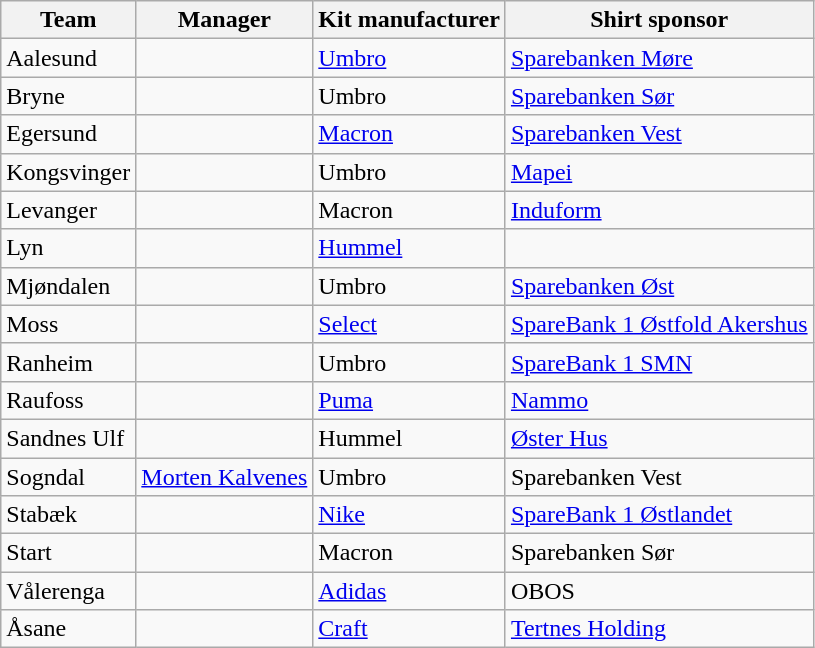<table class="wikitable sortable" border="1">
<tr>
<th>Team</th>
<th>Manager</th>
<th>Kit manufacturer</th>
<th>Shirt sponsor</th>
</tr>
<tr>
<td>Aalesund</td>
<td> </td>
<td><a href='#'>Umbro</a></td>
<td><a href='#'>Sparebanken Møre</a></td>
</tr>
<tr>
<td>Bryne</td>
<td> </td>
<td>Umbro</td>
<td><a href='#'>Sparebanken Sør</a></td>
</tr>
<tr>
<td>Egersund</td>
<td> </td>
<td><a href='#'>Macron</a></td>
<td><a href='#'>Sparebanken Vest</a></td>
</tr>
<tr>
<td>Kongsvinger</td>
<td> </td>
<td>Umbro</td>
<td><a href='#'>Mapei</a></td>
</tr>
<tr>
<td>Levanger</td>
<td> </td>
<td>Macron</td>
<td><a href='#'>Induform</a></td>
</tr>
<tr>
<td>Lyn</td>
<td> </td>
<td><a href='#'>Hummel</a></td>
<td></td>
</tr>
<tr>
<td>Mjøndalen</td>
<td> </td>
<td>Umbro</td>
<td><a href='#'>Sparebanken Øst</a></td>
</tr>
<tr>
<td>Moss</td>
<td> </td>
<td><a href='#'>Select</a></td>
<td><a href='#'>SpareBank 1 Østfold Akershus</a></td>
</tr>
<tr>
<td>Ranheim</td>
<td> </td>
<td>Umbro</td>
<td><a href='#'>SpareBank 1 SMN</a></td>
</tr>
<tr>
<td>Raufoss</td>
<td> </td>
<td><a href='#'>Puma</a></td>
<td><a href='#'>Nammo</a></td>
</tr>
<tr>
<td>Sandnes Ulf</td>
<td> </td>
<td>Hummel</td>
<td><a href='#'>Øster Hus</a></td>
</tr>
<tr>
<td>Sogndal</td>
<td> <a href='#'>Morten Kalvenes</a></td>
<td>Umbro</td>
<td>Sparebanken Vest</td>
</tr>
<tr>
<td>Stabæk</td>
<td> </td>
<td><a href='#'>Nike</a></td>
<td><a href='#'>SpareBank 1 Østlandet</a></td>
</tr>
<tr>
<td>Start</td>
<td> </td>
<td>Macron</td>
<td>Sparebanken Sør</td>
</tr>
<tr>
<td>Vålerenga</td>
<td> </td>
<td><a href='#'>Adidas</a></td>
<td>OBOS</td>
</tr>
<tr>
<td>Åsane</td>
<td> </td>
<td><a href='#'>Craft</a></td>
<td><a href='#'>Tertnes Holding</a></td>
</tr>
</table>
